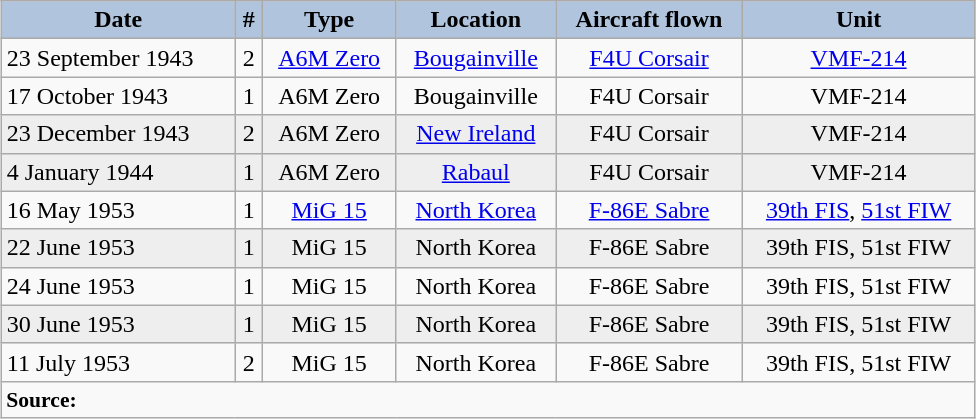<table class="wikitable" style="margin:1em auto; width:650px;">
<tr style="color:black;">
<th style="background: #b0c4de;">Date</th>
<th style="background: #b0c4de;">#</th>
<th style="background: #b0c4de;">Type</th>
<th style="background: #b0c4de;">Location</th>
<th style="background: #b0c4de;">Aircraft flown</th>
<th style="background: #b0c4de;">Unit</th>
</tr>
<tr>
<td>23 September 1943</td>
<td align=center>2</td>
<td align=center><a href='#'>A6M Zero</a></td>
<td align=center><a href='#'>Bougainville</a></td>
<td align=center><a href='#'>F4U Corsair</a></td>
<td align=center><a href='#'>VMF-214</a></td>
</tr>
<tr>
<td>17 October 1943</td>
<td align=center>1</td>
<td align=center>A6M Zero</td>
<td align=center>Bougainville</td>
<td align=center>F4U Corsair</td>
<td align=center>VMF-214</td>
</tr>
<tr style="background:#eee;">
<td>23 December 1943</td>
<td align=center>2</td>
<td align=center>A6M Zero</td>
<td align=center><a href='#'>New Ireland</a></td>
<td align=center>F4U Corsair</td>
<td align=center>VMF-214</td>
</tr>
<tr style="background:#eee;">
<td>4 January 1944</td>
<td align=center>1</td>
<td align=center>A6M Zero</td>
<td align=center><a href='#'>Rabaul</a></td>
<td align=center>F4U Corsair</td>
<td align=center>VMF-214</td>
</tr>
<tr>
<td>16 May 1953</td>
<td align=center>1</td>
<td align=center><a href='#'>MiG 15</a></td>
<td align=center><a href='#'>North Korea</a></td>
<td align=center><a href='#'>F-86E Sabre</a></td>
<td align=center><a href='#'>39th FIS</a>, <a href='#'>51st FIW</a></td>
</tr>
<tr style="background:#eee;">
<td>22 June 1953</td>
<td align=center>1</td>
<td align=center>MiG 15</td>
<td align=center>North Korea</td>
<td align=center>F-86E Sabre</td>
<td align=center>39th FIS, 51st FIW</td>
</tr>
<tr>
<td>24 June 1953</td>
<td align=center>1</td>
<td align=center>MiG 15</td>
<td align=center>North Korea</td>
<td align=center>F-86E Sabre</td>
<td align=center>39th FIS, 51st FIW</td>
</tr>
<tr style="background:#eee;">
<td>30 June 1953</td>
<td align=center>1</td>
<td align=center>MiG 15</td>
<td align=center>North Korea</td>
<td align=center>F-86E Sabre</td>
<td align=center>39th FIS, 51st FIW</td>
</tr>
<tr>
<td>11 July 1953</td>
<td align=center>2</td>
<td align=center>MiG 15</td>
<td align=center>North Korea</td>
<td align=center>F-86E Sabre</td>
<td align=center>39th FIS, 51st FIW</td>
</tr>
<tr>
<td colspan="6" style="font-size:90%;"><strong>Source:</strong></td>
</tr>
</table>
